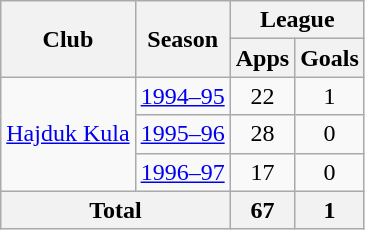<table class="wikitable" style="text-align:center">
<tr>
<th rowspan="2">Club</th>
<th rowspan="2">Season</th>
<th colspan="2">League</th>
</tr>
<tr>
<th>Apps</th>
<th>Goals</th>
</tr>
<tr>
<td rowspan="3"><a href='#'>Hajduk Kula</a></td>
<td><a href='#'>1994–95</a></td>
<td>22</td>
<td>1</td>
</tr>
<tr>
<td><a href='#'>1995–96</a></td>
<td>28</td>
<td>0</td>
</tr>
<tr>
<td><a href='#'>1996–97</a></td>
<td>17</td>
<td>0</td>
</tr>
<tr>
<th colspan=2>Total</th>
<th>67</th>
<th>1</th>
</tr>
</table>
